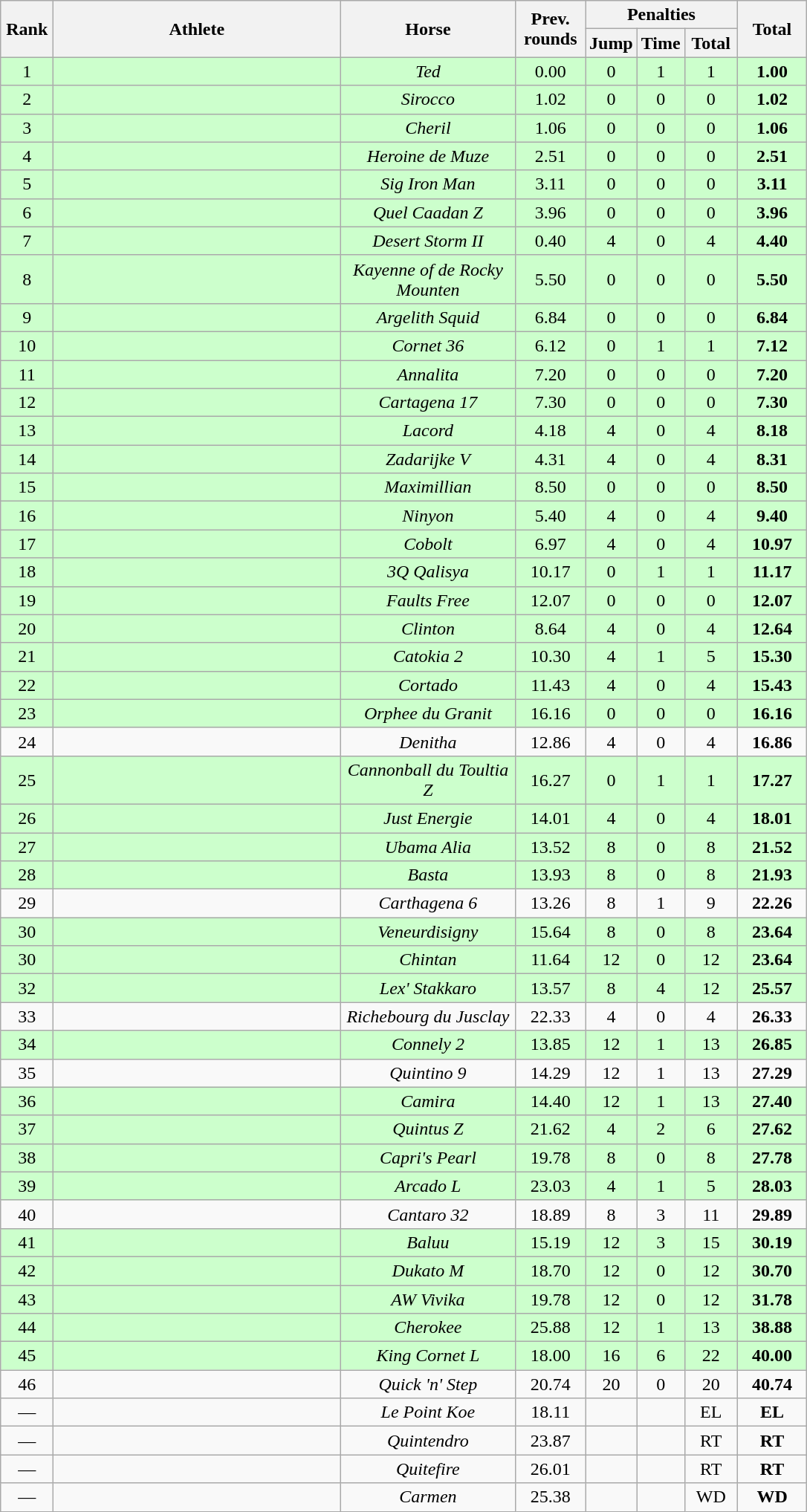<table class="wikitable" style="text-align:center">
<tr>
<th rowspan=2 width=40>Rank</th>
<th rowspan=2 width=250>Athlete</th>
<th rowspan=2 width=150>Horse</th>
<th rowspan=2 width=55>Prev. rounds</th>
<th colspan=3>Penalties</th>
<th rowspan=2 width=55>Total</th>
</tr>
<tr>
<th width=35>Jump</th>
<th width=35>Time</th>
<th width=40>Total</th>
</tr>
<tr bgcolor="ccffcc">
<td>1</td>
<td align=left></td>
<td><em>Ted</em></td>
<td>0.00</td>
<td>0</td>
<td>1</td>
<td>1</td>
<td><strong>1.00</strong></td>
</tr>
<tr bgcolor="ccffcc">
<td>2</td>
<td align=left></td>
<td><em>Sirocco</em></td>
<td>1.02</td>
<td>0</td>
<td>0</td>
<td>0</td>
<td><strong>1.02</strong></td>
</tr>
<tr bgcolor="ccffcc">
<td>3</td>
<td align=left></td>
<td><em>Cheril</em></td>
<td>1.06</td>
<td>0</td>
<td>0</td>
<td>0</td>
<td><strong>1.06</strong></td>
</tr>
<tr bgcolor="ccffcc">
<td>4</td>
<td align=left></td>
<td><em>Heroine de Muze</em></td>
<td>2.51</td>
<td>0</td>
<td>0</td>
<td>0</td>
<td><strong>2.51</strong></td>
</tr>
<tr bgcolor="ccffcc">
<td>5</td>
<td align=left></td>
<td><em>Sig Iron Man</em></td>
<td>3.11</td>
<td>0</td>
<td>0</td>
<td>0</td>
<td><strong>3.11</strong></td>
</tr>
<tr bgcolor="ccffcc">
<td>6</td>
<td align=left></td>
<td><em>Quel Caadan Z</em></td>
<td>3.96</td>
<td>0</td>
<td>0</td>
<td>0</td>
<td><strong>3.96</strong></td>
</tr>
<tr bgcolor="ccffcc">
<td>7</td>
<td align=left></td>
<td><em>Desert Storm II</em></td>
<td>0.40</td>
<td>4</td>
<td>0</td>
<td>4</td>
<td><strong>4.40</strong></td>
</tr>
<tr bgcolor="ccffcc">
<td>8</td>
<td align=left></td>
<td><em>Kayenne of de Rocky Mounten</em></td>
<td>5.50</td>
<td>0</td>
<td>0</td>
<td>0</td>
<td><strong>5.50</strong></td>
</tr>
<tr bgcolor="ccffcc">
<td>9</td>
<td align=left></td>
<td><em>Argelith Squid</em></td>
<td>6.84</td>
<td>0</td>
<td>0</td>
<td>0</td>
<td><strong>6.84</strong></td>
</tr>
<tr bgcolor="ccffcc">
<td>10</td>
<td align=left></td>
<td><em>Cornet 36</em></td>
<td>6.12</td>
<td>0</td>
<td>1</td>
<td>1</td>
<td><strong>7.12</strong></td>
</tr>
<tr bgcolor="ccffcc">
<td>11</td>
<td align=left></td>
<td><em>Annalita</em></td>
<td>7.20</td>
<td>0</td>
<td>0</td>
<td>0</td>
<td><strong>7.20</strong></td>
</tr>
<tr bgcolor="ccffcc">
<td>12</td>
<td align=left></td>
<td><em>Cartagena 17</em></td>
<td>7.30</td>
<td>0</td>
<td>0</td>
<td>0</td>
<td><strong>7.30</strong></td>
</tr>
<tr bgcolor="ccffcc">
<td>13</td>
<td align=left></td>
<td><em>Lacord</em></td>
<td>4.18</td>
<td>4</td>
<td>0</td>
<td>4</td>
<td><strong>8.18</strong></td>
</tr>
<tr bgcolor="ccffcc">
<td>14</td>
<td align=left></td>
<td><em>Zadarijke V</em></td>
<td>4.31</td>
<td>4</td>
<td>0</td>
<td>4</td>
<td><strong>8.31</strong></td>
</tr>
<tr bgcolor="ccffcc">
<td>15</td>
<td align=left></td>
<td><em>Maximillian</em></td>
<td>8.50</td>
<td>0</td>
<td>0</td>
<td>0</td>
<td><strong>8.50</strong></td>
</tr>
<tr bgcolor="ccffcc">
<td>16</td>
<td align=left></td>
<td><em>Ninyon</em></td>
<td>5.40</td>
<td>4</td>
<td>0</td>
<td>4</td>
<td><strong>9.40</strong></td>
</tr>
<tr bgcolor="ccffcc">
<td>17</td>
<td align=left></td>
<td><em>Cobolt</em></td>
<td>6.97</td>
<td>4</td>
<td>0</td>
<td>4</td>
<td><strong>10.97</strong></td>
</tr>
<tr bgcolor="ccffcc">
<td>18</td>
<td align=left></td>
<td><em>3Q Qalisya</em></td>
<td>10.17</td>
<td>0</td>
<td>1</td>
<td>1</td>
<td><strong>11.17</strong></td>
</tr>
<tr bgcolor="ccffcc">
<td>19</td>
<td align=left></td>
<td><em>Faults Free</em></td>
<td>12.07</td>
<td>0</td>
<td>0</td>
<td>0</td>
<td><strong>12.07</strong></td>
</tr>
<tr bgcolor="ccffcc">
<td>20</td>
<td align=left></td>
<td><em>Clinton</em></td>
<td>8.64</td>
<td>4</td>
<td>0</td>
<td>4</td>
<td><strong>12.64</strong></td>
</tr>
<tr bgcolor="ccffcc">
<td>21</td>
<td align=left></td>
<td><em>Catokia 2</em></td>
<td>10.30</td>
<td>4</td>
<td>1</td>
<td>5</td>
<td><strong>15.30</strong></td>
</tr>
<tr bgcolor="ccffcc">
<td>22</td>
<td align=left></td>
<td><em>Cortado</em></td>
<td>11.43</td>
<td>4</td>
<td>0</td>
<td>4</td>
<td><strong>15.43</strong></td>
</tr>
<tr bgcolor="ccffcc">
<td>23</td>
<td align=left></td>
<td><em>Orphee du Granit</em></td>
<td>16.16</td>
<td>0</td>
<td>0</td>
<td>0</td>
<td><strong>16.16</strong></td>
</tr>
<tr>
<td>24</td>
<td align=left></td>
<td><em>Denitha</em></td>
<td>12.86</td>
<td>4</td>
<td>0</td>
<td>4</td>
<td><strong>16.86</strong></td>
</tr>
<tr bgcolor="ccffcc">
<td>25</td>
<td align=left></td>
<td><em>Cannonball du Toultia Z</em></td>
<td>16.27</td>
<td>0</td>
<td>1</td>
<td>1</td>
<td><strong>17.27</strong></td>
</tr>
<tr bgcolor="ccffcc">
<td>26</td>
<td align=left></td>
<td><em>Just Energie</em></td>
<td>14.01</td>
<td>4</td>
<td>0</td>
<td>4</td>
<td><strong>18.01</strong></td>
</tr>
<tr bgcolor="ccffcc">
<td>27</td>
<td align=left></td>
<td><em>Ubama Alia</em></td>
<td>13.52</td>
<td>8</td>
<td>0</td>
<td>8</td>
<td><strong>21.52</strong></td>
</tr>
<tr bgcolor="ccffcc">
<td>28</td>
<td align=left></td>
<td><em>Basta</em></td>
<td>13.93</td>
<td>8</td>
<td>0</td>
<td>8</td>
<td><strong>21.93</strong></td>
</tr>
<tr>
<td>29</td>
<td align=left></td>
<td><em>Carthagena 6</em></td>
<td>13.26</td>
<td>8</td>
<td>1</td>
<td>9</td>
<td><strong>22.26</strong></td>
</tr>
<tr bgcolor="ccffcc">
<td>30</td>
<td align=left></td>
<td><em>Veneurdisigny</em></td>
<td>15.64</td>
<td>8</td>
<td>0</td>
<td>8</td>
<td><strong>23.64</strong></td>
</tr>
<tr bgcolor="ccffcc">
<td>30</td>
<td align=left></td>
<td><em>Chintan</em></td>
<td>11.64</td>
<td>12</td>
<td>0</td>
<td>12</td>
<td><strong>23.64</strong></td>
</tr>
<tr bgcolor="ccffcc">
<td>32</td>
<td align=left></td>
<td><em>Lex' Stakkaro</em></td>
<td>13.57</td>
<td>8</td>
<td>4</td>
<td>12</td>
<td><strong>25.57</strong></td>
</tr>
<tr>
<td>33</td>
<td align=left></td>
<td><em>Richebourg du Jusclay</em></td>
<td>22.33</td>
<td>4</td>
<td>0</td>
<td>4</td>
<td><strong>26.33</strong></td>
</tr>
<tr bgcolor="ccffcc">
<td>34</td>
<td align=left></td>
<td><em>Connely 2</em></td>
<td>13.85</td>
<td>12</td>
<td>1</td>
<td>13</td>
<td><strong>26.85</strong></td>
</tr>
<tr>
<td>35</td>
<td align=left></td>
<td><em>Quintino 9</em></td>
<td>14.29</td>
<td>12</td>
<td>1</td>
<td>13</td>
<td><strong>27.29</strong></td>
</tr>
<tr bgcolor="ccffcc">
<td>36</td>
<td align=left></td>
<td><em>Camira</em></td>
<td>14.40</td>
<td>12</td>
<td>1</td>
<td>13</td>
<td><strong>27.40</strong></td>
</tr>
<tr bgcolor="ccffcc">
<td>37</td>
<td align=left></td>
<td><em>Quintus Z</em></td>
<td>21.62</td>
<td>4</td>
<td>2</td>
<td>6</td>
<td><strong>27.62</strong></td>
</tr>
<tr bgcolor="ccffcc">
<td>38</td>
<td align=left></td>
<td><em>Capri's Pearl</em></td>
<td>19.78</td>
<td>8</td>
<td>0</td>
<td>8</td>
<td><strong>27.78</strong></td>
</tr>
<tr bgcolor="ccffcc">
<td>39</td>
<td align=left></td>
<td><em>Arcado L</em></td>
<td>23.03</td>
<td>4</td>
<td>1</td>
<td>5</td>
<td><strong>28.03</strong></td>
</tr>
<tr>
<td>40</td>
<td align=left></td>
<td><em>Cantaro 32</em></td>
<td>18.89</td>
<td>8</td>
<td>3</td>
<td>11</td>
<td><strong>29.89</strong></td>
</tr>
<tr bgcolor="ccffcc">
<td>41</td>
<td align=left></td>
<td><em>Baluu</em></td>
<td>15.19</td>
<td>12</td>
<td>3</td>
<td>15</td>
<td><strong>30.19</strong></td>
</tr>
<tr bgcolor="ccffcc">
<td>42</td>
<td align=left></td>
<td><em>Dukato M</em></td>
<td>18.70</td>
<td>12</td>
<td>0</td>
<td>12</td>
<td><strong>30.70</strong></td>
</tr>
<tr bgcolor="ccffcc">
<td>43</td>
<td align=left></td>
<td><em>AW Vivika</em></td>
<td>19.78</td>
<td>12</td>
<td>0</td>
<td>12</td>
<td><strong>31.78</strong></td>
</tr>
<tr bgcolor="ccffcc">
<td>44</td>
<td align=left></td>
<td><em>Cherokee</em></td>
<td>25.88</td>
<td>12</td>
<td>1</td>
<td>13</td>
<td><strong>38.88</strong></td>
</tr>
<tr bgcolor="ccffcc">
<td>45</td>
<td align=left></td>
<td><em>King Cornet L</em></td>
<td>18.00</td>
<td>16</td>
<td>6</td>
<td>22</td>
<td><strong>40.00</strong></td>
</tr>
<tr>
<td>46</td>
<td align=left></td>
<td><em>Quick 'n' Step</em></td>
<td>20.74</td>
<td>20</td>
<td>0</td>
<td>20</td>
<td><strong>40.74</strong></td>
</tr>
<tr>
<td>—</td>
<td align=left></td>
<td><em>Le Point Koe</em></td>
<td>18.11</td>
<td></td>
<td></td>
<td>EL</td>
<td><strong>EL</strong></td>
</tr>
<tr>
<td>—</td>
<td align=left></td>
<td><em>Quintendro</em></td>
<td>23.87</td>
<td></td>
<td></td>
<td>RT</td>
<td><strong>RT</strong></td>
</tr>
<tr>
<td>—</td>
<td align=left></td>
<td><em>Quitefire</em></td>
<td>26.01</td>
<td></td>
<td></td>
<td>RT</td>
<td><strong>RT</strong></td>
</tr>
<tr>
<td>—</td>
<td align=left></td>
<td><em>Carmen</em></td>
<td>25.38</td>
<td></td>
<td></td>
<td>WD</td>
<td><strong>WD</strong></td>
</tr>
</table>
